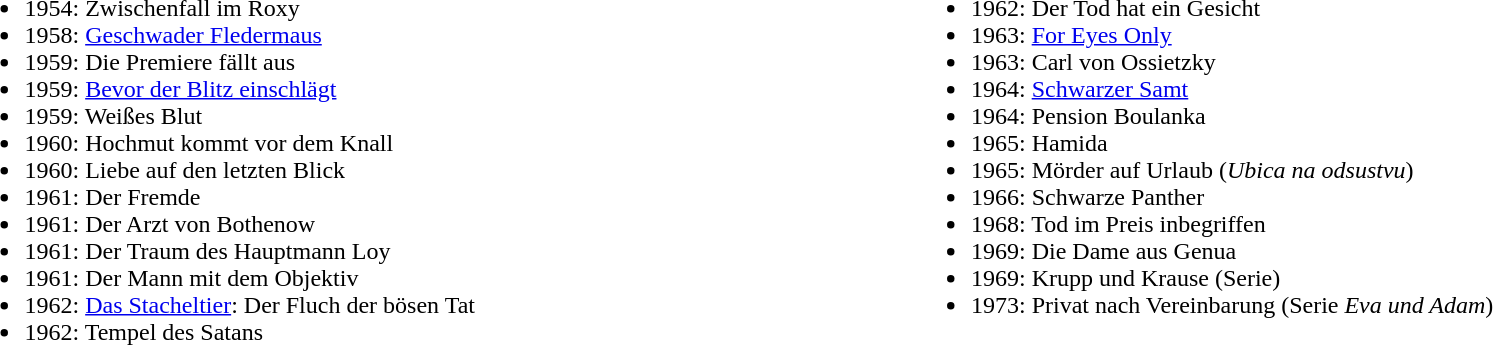<table width="100%" align="center"|>
<tr>
<td width="50%" valign="top"><br><ul><li>1954: Zwischenfall im Roxy</li><li>1958: <a href='#'>Geschwader Fledermaus</a></li><li>1959: Die Premiere fällt aus</li><li>1959: <a href='#'>Bevor der Blitz einschlägt</a></li><li>1959: Weißes Blut</li><li>1960: Hochmut kommt vor dem Knall</li><li>1960: Liebe auf den letzten Blick</li><li>1961: Der Fremde</li><li>1961: Der Arzt von Bothenow</li><li>1961: Der Traum des Hauptmann Loy</li><li>1961: Der Mann mit dem Objektiv</li><li>1962: <a href='#'>Das Stacheltier</a>: Der Fluch der bösen Tat</li><li>1962: Tempel des Satans</li></ul></td>
<td width="50%" valign="top"><br><ul><li>1962: Der Tod hat ein Gesicht</li><li>1963: <a href='#'>For Eyes Only</a></li><li>1963: Carl von Ossietzky</li><li>1964: <a href='#'>Schwarzer Samt</a></li><li>1964: Pension Boulanka</li><li>1965: Hamida</li><li>1965: Mörder auf Urlaub (<em>Ubica na odsustvu</em>)</li><li>1966: Schwarze Panther</li><li>1968: Tod im Preis inbegriffen</li><li>1969: Die Dame aus Genua</li><li>1969: Krupp und Krause (Serie)</li><li>1973: Privat nach Vereinbarung (Serie <em>Eva und Adam</em>)</li></ul></td>
</tr>
</table>
